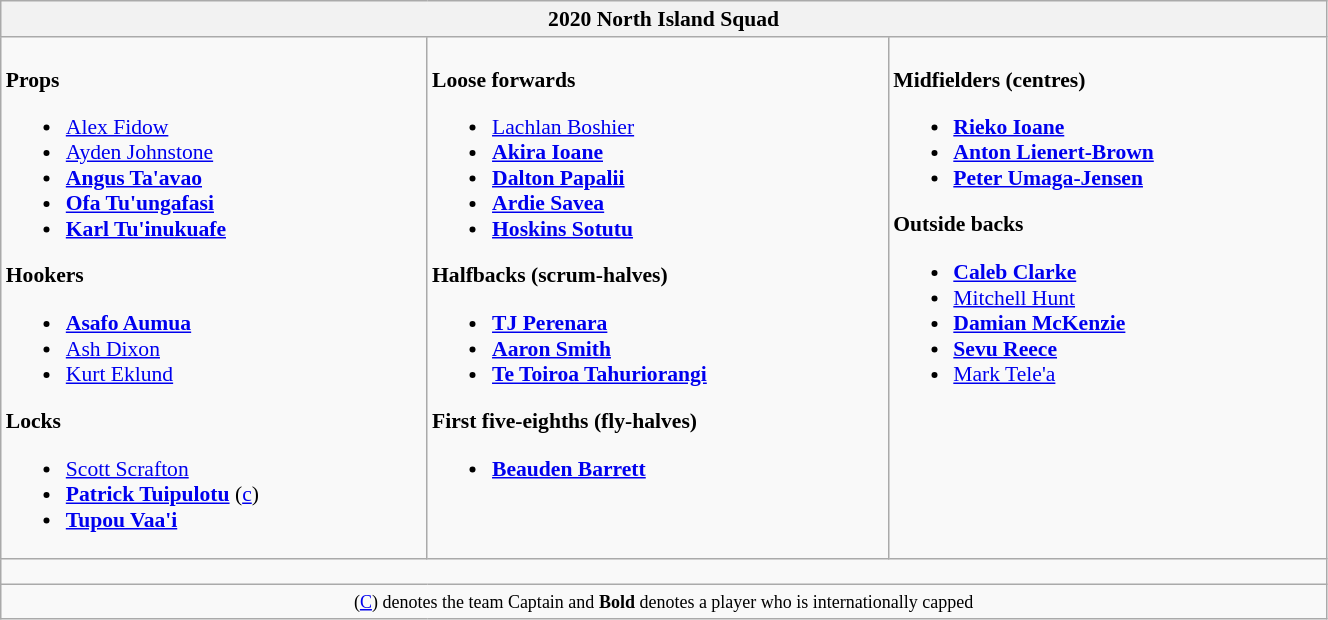<table class="wikitable" style="text-align:left; font-size:90%; width:70%">
<tr>
<th colspan="100%">2020 North Island Squad</th>
</tr>
<tr valign="top">
<td><br><strong>Props</strong><ul><li> <a href='#'>Alex Fidow</a></li><li> <a href='#'>Ayden Johnstone</a></li><li> <strong><a href='#'>Angus Ta'avao</a></strong></li><li> <strong><a href='#'>Ofa Tu'ungafasi</a></strong></li><li> <strong><a href='#'>Karl Tu'inukuafe</a></strong></li></ul><strong>Hookers</strong><ul><li> <strong><a href='#'>Asafo Aumua</a></strong></li><li> <a href='#'>Ash Dixon</a></li><li> <a href='#'>Kurt Eklund</a></li></ul><strong>Locks</strong><ul><li> <a href='#'>Scott Scrafton</a></li><li> <strong><a href='#'>Patrick Tuipulotu</a></strong> (<a href='#'>c</a>)</li><li> <strong><a href='#'>Tupou Vaa'i</a></strong></li></ul></td>
<td><br><strong>Loose forwards</strong><ul><li> <a href='#'>Lachlan Boshier</a></li><li> <strong><a href='#'>Akira Ioane</a></strong></li><li> <strong><a href='#'>Dalton Papalii</a></strong></li><li> <strong><a href='#'>Ardie Savea</a></strong></li><li> <strong><a href='#'>Hoskins Sotutu</a></strong></li></ul><strong>Halfbacks (scrum-halves)</strong><ul><li> <strong><a href='#'>TJ Perenara</a></strong></li><li> <strong><a href='#'>Aaron Smith</a></strong></li><li> <strong><a href='#'>Te Toiroa Tahuriorangi</a></strong></li></ul><strong>First five-eighths (fly-halves)</strong><ul><li> <strong><a href='#'>Beauden Barrett</a></strong></li></ul></td>
<td><br><strong>Midfielders (centres)</strong><ul><li> <strong><a href='#'>Rieko Ioane</a></strong></li><li> <strong><a href='#'>Anton Lienert-Brown</a></strong></li><li> <strong><a href='#'>Peter Umaga-Jensen</a></strong></li></ul><strong>Outside backs</strong><ul><li> <strong><a href='#'>Caleb Clarke</a></strong></li><li> <a href='#'>Mitchell Hunt</a></li><li> <strong><a href='#'>Damian McKenzie</a></strong></li><li> <strong><a href='#'>Sevu Reece</a></strong></li><li> <a href='#'>Mark Tele'a</a></li></ul></td>
</tr>
<tr>
<td colspan="100%" style="height: 10px;"></td>
</tr>
<tr>
<td colspan="100%" style="text-align:center;"><small>(<a href='#'>C</a>) denotes the team Captain and <strong>Bold</strong> denotes a player who is internationally capped</small></td>
</tr>
</table>
